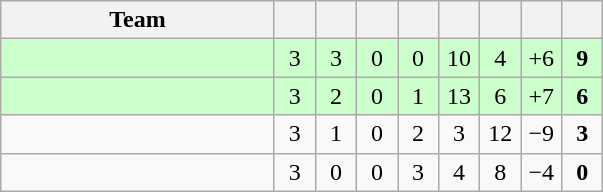<table class="wikitable" style="text-align: center;">
<tr>
<th width="175">Team</th>
<th width="20"></th>
<th width="20"></th>
<th width="20"></th>
<th width="20"></th>
<th width="20"></th>
<th width="20"></th>
<th width="20"></th>
<th width="20"></th>
</tr>
<tr bgcolor=ccffcc>
<td align=left></td>
<td>3</td>
<td>3</td>
<td>0</td>
<td>0</td>
<td>10</td>
<td>4</td>
<td>+6</td>
<td><strong>9</strong></td>
</tr>
<tr bgcolor=ccffcc>
<td align=left></td>
<td>3</td>
<td>2</td>
<td>0</td>
<td>1</td>
<td>13</td>
<td>6</td>
<td>+7</td>
<td><strong>6</strong></td>
</tr>
<tr>
<td align=left></td>
<td>3</td>
<td>1</td>
<td>0</td>
<td>2</td>
<td>3</td>
<td>12</td>
<td>−9</td>
<td><strong>3</strong></td>
</tr>
<tr>
<td align=left><em></em></td>
<td>3</td>
<td>0</td>
<td>0</td>
<td>3</td>
<td>4</td>
<td>8</td>
<td>−4</td>
<td><strong>0</strong></td>
</tr>
</table>
